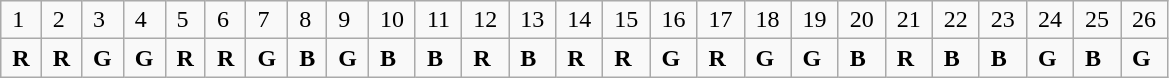<table class="wikitable">
<tr>
<td> 1 </td>
<td> 2 </td>
<td> 3 </td>
<td> 4 </td>
<td> 5 </td>
<td> 6 </td>
<td> 7 </td>
<td> 8 </td>
<td> 9 </td>
<td> 10 </td>
<td> 11 </td>
<td> 12 </td>
<td> 13 </td>
<td> 14 </td>
<td> 15 </td>
<td> 16 </td>
<td> 17 </td>
<td> 18 </td>
<td> 19 </td>
<td> 20 </td>
<td> 21 </td>
<td> 22 </td>
<td> 23 </td>
<td> 24 </td>
<td> 25 </td>
<td> 26 </td>
</tr>
<tr>
<td> <strong><span>R</span></strong> </td>
<td> <strong><span>R</span></strong> </td>
<td> <strong><span>G</span></strong> </td>
<td> <strong><span>G</span></strong> </td>
<td> <strong><span>R</span></strong> </td>
<td> <strong><span>R</span></strong> </td>
<td> <strong><span>G</span></strong> </td>
<td> <strong><span>B</span></strong> </td>
<td> <strong><span>G</span></strong> </td>
<td> <strong><span>B</span></strong> </td>
<td> <strong><span>B</span></strong> </td>
<td> <strong><span>R</span></strong> </td>
<td> <strong><span>B</span></strong> </td>
<td> <strong><span>R</span></strong> </td>
<td> <strong><span>R</span></strong> </td>
<td> <strong><span>G</span></strong> </td>
<td> <strong><span>R</span></strong> </td>
<td> <strong><span>G</span></strong> </td>
<td> <strong><span>G</span></strong> </td>
<td> <strong><span>B</span></strong> </td>
<td> <strong><span>R</span></strong> </td>
<td> <strong><span>B</span></strong> </td>
<td> <strong><span>B</span></strong> </td>
<td> <strong><span>G</span></strong> </td>
<td> <strong><span>B</span></strong> </td>
<td> <strong><span>G</span></strong> </td>
</tr>
</table>
